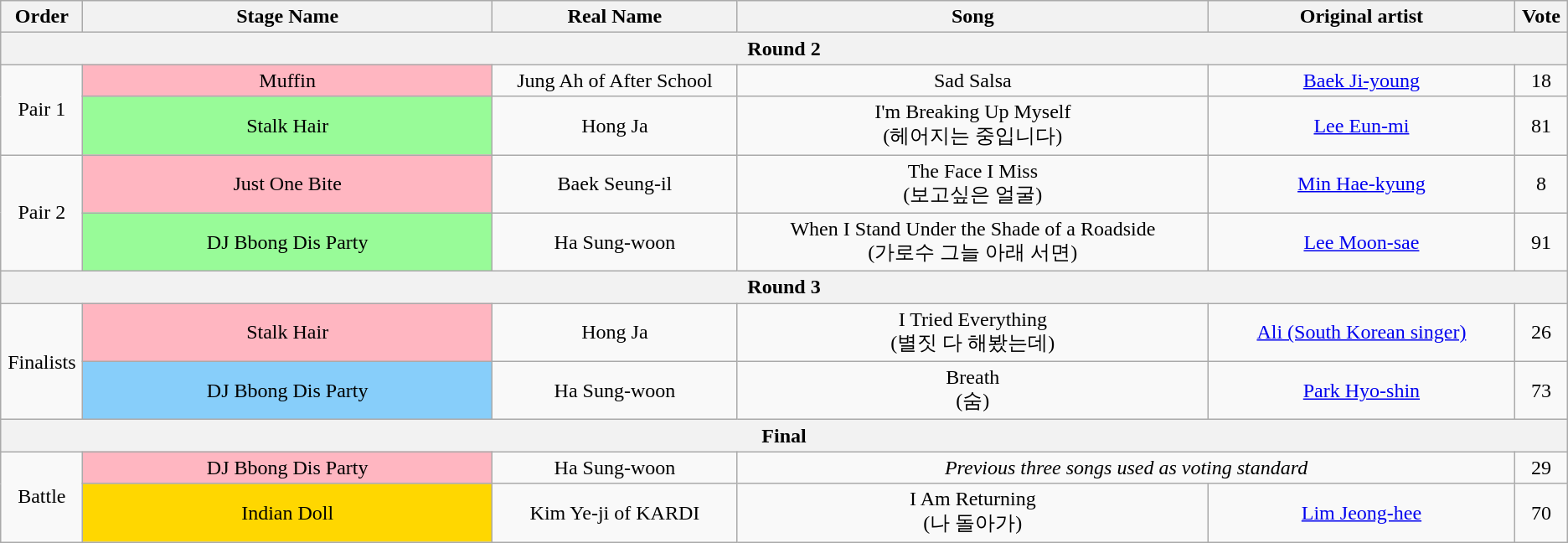<table class="wikitable" style="text-align:center; width 95%;">
<tr>
<th style="width:1%">Order</th>
<th style="width:20%;">Stage Name</th>
<th style="width:12%">Real Name</th>
<th style="width:23%;">Song</th>
<th style="width:15%;">Original artist</th>
<th style="width:1%;">Vote</th>
</tr>
<tr>
<th colspan=6>Round 2</th>
</tr>
<tr>
<td rowspan=2>Pair 1</td>
<td bgcolor="lightpink">Muffin</td>
<td>Jung Ah of After School</td>
<td>Sad Salsa</td>
<td><a href='#'>Baek Ji-young</a></td>
<td>18</td>
</tr>
<tr>
<td bgcolor="palegreen">Stalk Hair</td>
<td>Hong Ja</td>
<td>I'm Breaking Up Myself<br>(헤어지는 중입니다)</td>
<td><a href='#'>Lee Eun-mi</a></td>
<td>81</td>
</tr>
<tr>
<td rowspan=2>Pair 2</td>
<td bgcolor="lightpink">Just One Bite</td>
<td>Baek Seung-il</td>
<td>The Face I Miss<br>(보고싶은 얼굴)</td>
<td><a href='#'>Min Hae-kyung</a></td>
<td>8</td>
</tr>
<tr>
<td bgcolor="palegreen">DJ Bbong Dis Party</td>
<td>Ha Sung-woon</td>
<td>When I Stand Under the Shade of a Roadside<br>(가로수 그늘 아래 서면)</td>
<td><a href='#'>Lee Moon-sae</a></td>
<td>91</td>
</tr>
<tr>
<th colspan=6>Round 3</th>
</tr>
<tr>
<td rowspan=2>Finalists</td>
<td bgcolor="lightpink">Stalk Hair</td>
<td>Hong Ja</td>
<td>I Tried Everything<br>(별짓 다 해봤는데)</td>
<td><a href='#'>Ali (South Korean singer)</a></td>
<td>26</td>
</tr>
<tr>
<td bgcolor="lightskyblue">DJ Bbong Dis Party</td>
<td>Ha Sung-woon</td>
<td>Breath<br>(숨)</td>
<td><a href='#'>Park Hyo-shin</a></td>
<td>73</td>
</tr>
<tr>
<th colspan=6>Final</th>
</tr>
<tr>
<td rowspan=2>Battle</td>
<td bgcolor="lightpink">DJ Bbong Dis Party</td>
<td>Ha Sung-woon</td>
<td colspan=2><em>Previous three songs used as voting standard</em></td>
<td>29</td>
</tr>
<tr>
<td bgcolor="gold">Indian Doll</td>
<td>Kim Ye-ji of KARDI</td>
<td>I Am Returning<br>(나 돌아가)</td>
<td><a href='#'>Lim Jeong-hee</a></td>
<td>70</td>
</tr>
</table>
